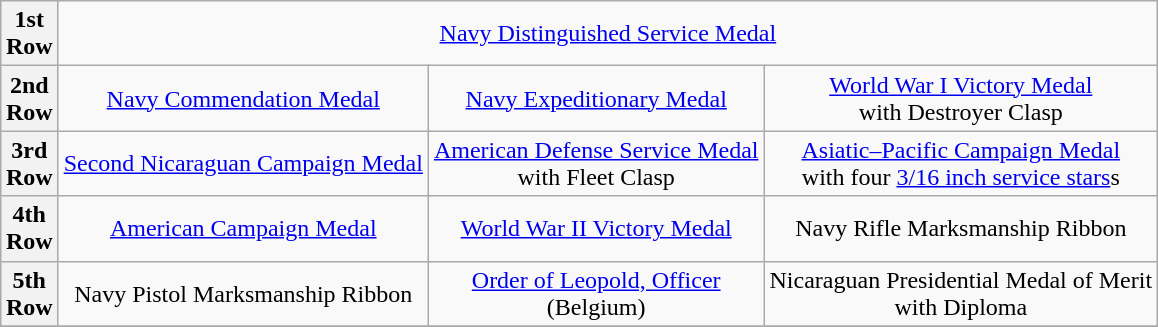<table class="wikitable" style="margin:1em auto; text-align:center;">
<tr>
<th>1st<br> Row</th>
<td colspan="14"><a href='#'>Navy Distinguished Service Medal</a></td>
</tr>
<tr>
<th>2nd<br> Row</th>
<td colspan="4"><a href='#'>Navy Commendation Medal</a></td>
<td colspan="4"><a href='#'>Navy Expeditionary Medal</a></td>
<td colspan="4"><a href='#'>World War I Victory Medal</a> <br>with Destroyer Clasp</td>
</tr>
<tr>
<th>3rd<br> Row</th>
<td colspan="4"><a href='#'>Second Nicaraguan Campaign Medal</a></td>
<td colspan="4"><a href='#'>American Defense Service Medal</a> <br>with Fleet Clasp</td>
<td colspan="4"><a href='#'>Asiatic–Pacific Campaign Medal</a> <br>with four <a href='#'>3/16 inch service stars</a>s</td>
</tr>
<tr>
<th>4th<br> Row</th>
<td colspan="4"><a href='#'>American Campaign Medal</a></td>
<td colspan="4"><a href='#'>World War II Victory Medal</a></td>
<td colspan="4">Navy Rifle Marksmanship Ribbon</td>
</tr>
<tr>
<th>5th<br> Row</th>
<td colspan="4">Navy Pistol Marksmanship Ribbon</td>
<td colspan="4"><a href='#'>Order of Leopold, Officer</a> <br>(Belgium)</td>
<td colspan="4">Nicaraguan Presidential Medal of Merit <br>with Diploma</td>
</tr>
<tr>
</tr>
</table>
